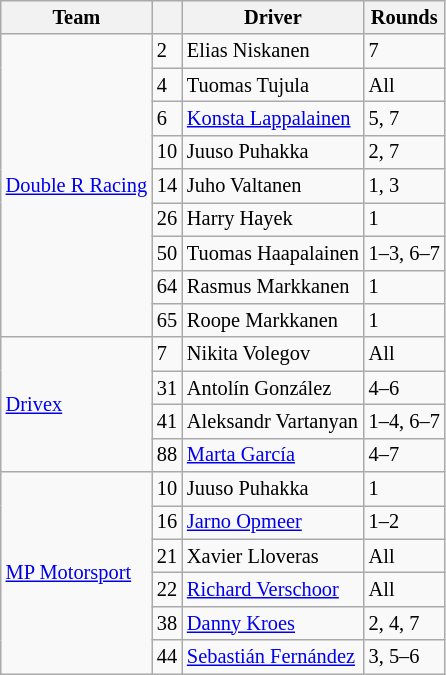<table class="wikitable" style="font-size: 85%">
<tr>
<th>Team</th>
<th></th>
<th>Driver</th>
<th>Rounds</th>
</tr>
<tr>
<td rowspan=9 nowrap> <a href='#'>Double R Racing</a></td>
<td>2</td>
<td> Elias Niskanen</td>
<td>7</td>
</tr>
<tr>
<td>4</td>
<td> Tuomas Tujula</td>
<td>All</td>
</tr>
<tr>
<td>6</td>
<td> <a href='#'>Konsta Lappalainen</a></td>
<td>5, 7</td>
</tr>
<tr>
<td>10</td>
<td> Juuso Puhakka</td>
<td>2, 7</td>
</tr>
<tr>
<td>14</td>
<td> Juho Valtanen</td>
<td>1, 3</td>
</tr>
<tr>
<td>26</td>
<td> Harry Hayek</td>
<td>1</td>
</tr>
<tr>
<td>50</td>
<td> Tuomas Haapalainen</td>
<td>1–3, 6–7</td>
</tr>
<tr>
<td>64</td>
<td> Rasmus Markkanen</td>
<td>1</td>
</tr>
<tr>
<td>65</td>
<td> Roope Markkanen</td>
<td>1</td>
</tr>
<tr>
<td rowspan=4> <a href='#'>Drivex</a></td>
<td>7</td>
<td> Nikita Volegov</td>
<td>All</td>
</tr>
<tr>
<td>31</td>
<td> Antolín González</td>
<td>4–6</td>
</tr>
<tr>
<td>41</td>
<td> Aleksandr Vartanyan</td>
<td>1–4, 6–7</td>
</tr>
<tr>
<td>88</td>
<td> <a href='#'>Marta García</a></td>
<td>4–7</td>
</tr>
<tr>
<td rowspan=6> <a href='#'>MP Motorsport</a></td>
<td>10</td>
<td> Juuso Puhakka</td>
<td>1</td>
</tr>
<tr>
<td>16</td>
<td> <a href='#'>Jarno Opmeer</a></td>
<td>1–2</td>
</tr>
<tr>
<td>21</td>
<td> Xavier Lloveras</td>
<td>All</td>
</tr>
<tr>
<td>22</td>
<td> <a href='#'>Richard Verschoor</a></td>
<td>All</td>
</tr>
<tr>
<td>38</td>
<td> <a href='#'>Danny Kroes</a></td>
<td>2, 4, 7</td>
</tr>
<tr>
<td>44</td>
<td nowrap> <a href='#'>Sebastián Fernández</a></td>
<td>3, 5–6</td>
</tr>
</table>
